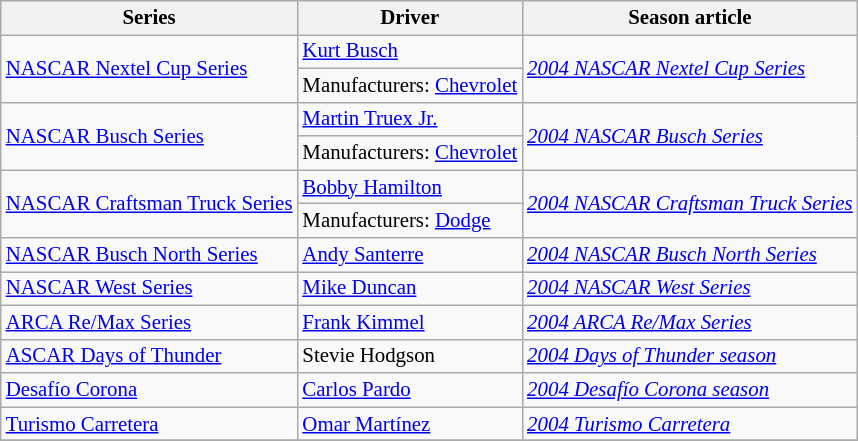<table class="wikitable" style="font-size:87%;">
<tr>
<th>Series</th>
<th>Driver</th>
<th>Season article</th>
</tr>
<tr>
<td rowspan=2><a href='#'>NASCAR Nextel Cup Series</a></td>
<td> <a href='#'>Kurt Busch</a></td>
<td rowspan=2><em><a href='#'>2004 NASCAR Nextel Cup Series</a></em></td>
</tr>
<tr>
<td>Manufacturers:  <a href='#'>Chevrolet</a></td>
</tr>
<tr>
<td rowspan=2><a href='#'>NASCAR Busch Series</a></td>
<td> <a href='#'>Martin Truex Jr.</a></td>
<td rowspan=2><em><a href='#'>2004 NASCAR Busch Series</a></em></td>
</tr>
<tr>
<td>Manufacturers:  <a href='#'>Chevrolet</a></td>
</tr>
<tr>
<td rowspan=2><a href='#'>NASCAR Craftsman Truck Series</a></td>
<td> <a href='#'>Bobby Hamilton</a></td>
<td rowspan=2><em><a href='#'>2004 NASCAR Craftsman Truck Series</a></em></td>
</tr>
<tr>
<td>Manufacturers:  <a href='#'>Dodge</a></td>
</tr>
<tr>
<td><a href='#'>NASCAR Busch North Series</a></td>
<td> <a href='#'>Andy Santerre</a></td>
<td><em><a href='#'>2004 NASCAR Busch North Series</a></em></td>
</tr>
<tr>
<td><a href='#'>NASCAR West Series</a></td>
<td> <a href='#'>Mike Duncan</a></td>
<td><em><a href='#'>2004 NASCAR West Series</a></em></td>
</tr>
<tr>
<td><a href='#'>ARCA Re/Max Series</a></td>
<td> <a href='#'>Frank Kimmel</a></td>
<td><em><a href='#'>2004 ARCA Re/Max Series</a></em></td>
</tr>
<tr>
<td><a href='#'>ASCAR Days of Thunder</a></td>
<td> Stevie Hodgson</td>
<td><em><a href='#'>2004 Days of Thunder season</a></em></td>
</tr>
<tr>
<td><a href='#'>Desafío Corona</a></td>
<td> <a href='#'>Carlos Pardo</a></td>
<td><em><a href='#'>2004 Desafío Corona season</a></em></td>
</tr>
<tr>
<td><a href='#'>Turismo Carretera</a></td>
<td> <a href='#'>Omar Martínez</a></td>
<td><em><a href='#'>2004 Turismo Carretera</a></em></td>
</tr>
<tr>
</tr>
</table>
